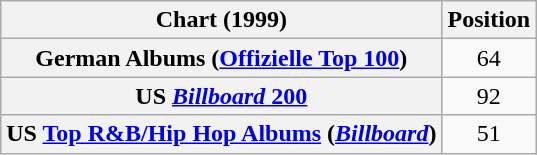<table class="wikitable sortable plainrowheaders" style="text-align:center;">
<tr>
<th scope="col">Chart (1999)</th>
<th scope="col">Position</th>
</tr>
<tr>
<th scope="row">German Albums (<a href='#'>Offizielle Top 100</a>)</th>
<td align="center">64</td>
</tr>
<tr>
<th scope="row">US <a href='#'><em>Billboard</em> 200</a></th>
<td style="text-align:center;">92</td>
</tr>
<tr>
<th scope="row">US <a href='#'>Top R&B/Hip Hop Albums</a> (<a href='#'><em>Billboard</em></a>)</th>
<td style="text-align:center;">51</td>
</tr>
</table>
